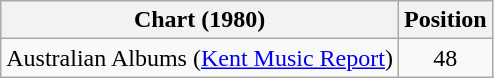<table class="wikitable">
<tr>
<th>Chart (1980)</th>
<th>Position</th>
</tr>
<tr>
<td>Australian Albums (<a href='#'>Kent Music Report</a>)</td>
<td align="center">48</td>
</tr>
</table>
